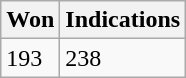<table class="wikitable">
<tr>
<th>Won</th>
<th>Indications</th>
</tr>
<tr>
<td>193</td>
<td>238</td>
</tr>
</table>
